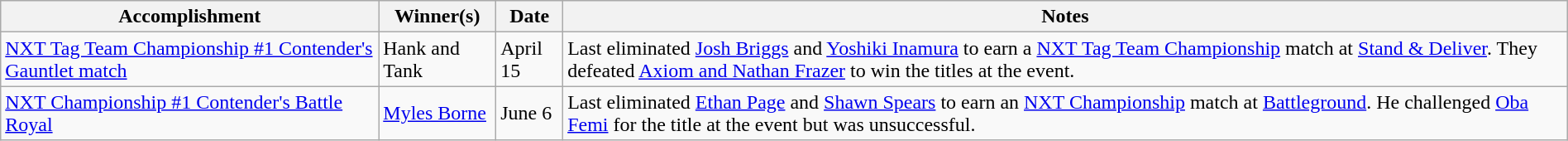<table class="wikitable" style="width:100%;">
<tr>
<th>Accomplishment</th>
<th>Winner(s)</th>
<th>Date</th>
<th>Notes</th>
</tr>
<tr>
<td><a href='#'>NXT Tag Team Championship #1 Contender's Gauntlet match</a></td>
<td>Hank and Tank<br></td>
<td>April 15</td>
<td>Last eliminated <a href='#'>Josh Briggs</a> and <a href='#'>Yoshiki Inamura</a> to earn a <a href='#'>NXT Tag Team Championship</a> match at <a href='#'>Stand & Deliver</a>. They defeated <a href='#'>Axiom and Nathan Frazer</a> to win the titles at the event.</td>
</tr>
<tr>
<td><a href='#'>NXT Championship #1 Contender's Battle Royal</a></td>
<td><a href='#'>Myles Borne</a></td>
<td>June 6</td>
<td>Last eliminated <a href='#'>Ethan Page</a> and <a href='#'>Shawn Spears</a> to earn an <a href='#'>NXT Championship</a> match at <a href='#'>Battleground</a>. He challenged <a href='#'>Oba Femi</a> for the title at the event but was unsuccessful.</td>
</tr>
</table>
